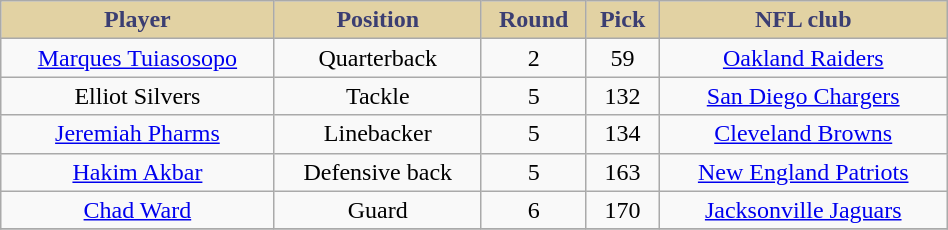<table class="wikitable" width="50%">
<tr align="center" style="background:#E2D2A3;color:#3B3E72;">
<td><strong>Player</strong></td>
<td><strong>Position</strong></td>
<td><strong>Round</strong></td>
<td><strong>Pick</strong></td>
<td><strong>NFL club</strong></td>
</tr>
<tr align="center" bgcolor="">
<td><a href='#'>Marques Tuiasosopo</a></td>
<td>Quarterback</td>
<td>2</td>
<td>59</td>
<td><a href='#'>Oakland Raiders</a></td>
</tr>
<tr align="center" bgcolor="">
<td>Elliot Silvers</td>
<td>Tackle</td>
<td>5</td>
<td>132</td>
<td><a href='#'>San Diego Chargers</a></td>
</tr>
<tr align="center" bgcolor="">
<td><a href='#'>Jeremiah Pharms</a></td>
<td>Linebacker</td>
<td>5</td>
<td>134</td>
<td><a href='#'>Cleveland Browns</a></td>
</tr>
<tr align="center" bgcolor="">
<td><a href='#'>Hakim Akbar</a></td>
<td>Defensive back</td>
<td>5</td>
<td>163</td>
<td><a href='#'>New England Patriots</a></td>
</tr>
<tr align="center" bgcolor="">
<td><a href='#'>Chad Ward</a></td>
<td>Guard</td>
<td>6</td>
<td>170</td>
<td><a href='#'>Jacksonville Jaguars</a></td>
</tr>
<tr align="center" bgcolor="">
</tr>
</table>
